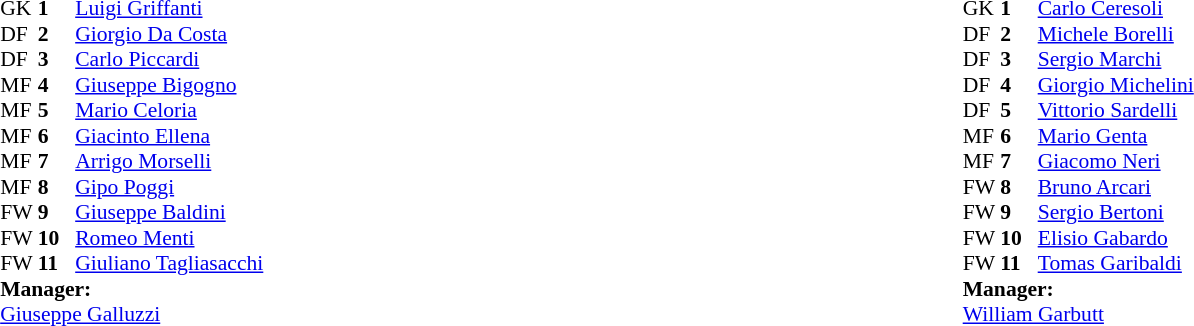<table width="100%">
<tr>
<td valign="top" width="50%"><br><table style="font-size: 90%" cellspacing="0" cellpadding="0" align=center>
<tr>
<th width="25"></th>
<th width="25"></th>
</tr>
<tr>
<td>GK</td>
<td><strong>1</strong></td>
<td> <a href='#'>Luigi Griffanti</a></td>
</tr>
<tr>
<td>DF</td>
<td><strong>2</strong></td>
<td> <a href='#'>Giorgio Da Costa</a></td>
</tr>
<tr>
<td>DF</td>
<td><strong>3</strong></td>
<td> <a href='#'>Carlo Piccardi</a></td>
</tr>
<tr>
<td>MF</td>
<td><strong>4</strong></td>
<td> <a href='#'>Giuseppe Bigogno</a></td>
</tr>
<tr>
<td>MF</td>
<td><strong>5</strong></td>
<td> <a href='#'>Mario Celoria</a></td>
</tr>
<tr>
<td>MF</td>
<td><strong>6</strong></td>
<td> <a href='#'>Giacinto Ellena</a></td>
</tr>
<tr>
<td>MF</td>
<td><strong>7</strong></td>
<td> <a href='#'>Arrigo Morselli</a></td>
</tr>
<tr>
<td>MF</td>
<td><strong>8</strong></td>
<td> <a href='#'>Gipo Poggi</a></td>
</tr>
<tr>
<td>FW</td>
<td><strong>9</strong></td>
<td> <a href='#'>Giuseppe Baldini</a></td>
</tr>
<tr>
<td>FW</td>
<td><strong>10</strong></td>
<td> <a href='#'>Romeo Menti</a></td>
</tr>
<tr>
<td>FW</td>
<td><strong>11</strong></td>
<td> <a href='#'>Giuliano Tagliasacchi</a></td>
</tr>
<tr>
<td colspan=4><strong>Manager:</strong></td>
</tr>
<tr>
<td colspan="4"> <a href='#'>Giuseppe Galluzzi</a></td>
</tr>
</table>
</td>
<td valign="top" width="50%"><br><table style="font-size: 90%" cellspacing="0" cellpadding="0" align=center>
<tr>
<td colspan="4"></td>
</tr>
<tr>
<th width="25"></th>
<th width="25"></th>
</tr>
<tr>
<td>GK</td>
<td><strong>1</strong></td>
<td> <a href='#'>Carlo Ceresoli</a></td>
</tr>
<tr>
<td>DF</td>
<td><strong>2</strong></td>
<td>  <a href='#'>Michele Borelli</a></td>
</tr>
<tr>
<td>DF</td>
<td><strong>3</strong></td>
<td> <a href='#'>Sergio Marchi</a></td>
</tr>
<tr>
<td>DF</td>
<td><strong>4</strong></td>
<td> <a href='#'>Giorgio Michelini</a></td>
</tr>
<tr>
<td>DF</td>
<td><strong>5</strong></td>
<td> <a href='#'>Vittorio Sardelli</a></td>
</tr>
<tr>
<td>MF</td>
<td><strong>6</strong></td>
<td> <a href='#'>Mario Genta</a></td>
</tr>
<tr>
<td>MF</td>
<td><strong>7</strong></td>
<td> <a href='#'>Giacomo Neri</a></td>
</tr>
<tr>
<td>FW</td>
<td><strong>8</strong></td>
<td> <a href='#'>Bruno Arcari</a></td>
</tr>
<tr>
<td>FW</td>
<td><strong>9</strong></td>
<td> <a href='#'>Sergio Bertoni</a></td>
</tr>
<tr>
<td>FW</td>
<td><strong>10</strong></td>
<td> <a href='#'>Elisio Gabardo</a></td>
</tr>
<tr>
<td>FW</td>
<td><strong>11</strong></td>
<td> <a href='#'>Tomas Garibaldi</a></td>
</tr>
<tr>
<td colspan=4><strong>Manager:</strong></td>
</tr>
<tr>
<td colspan="4"> <a href='#'>William Garbutt</a></td>
</tr>
</table>
</td>
</tr>
</table>
